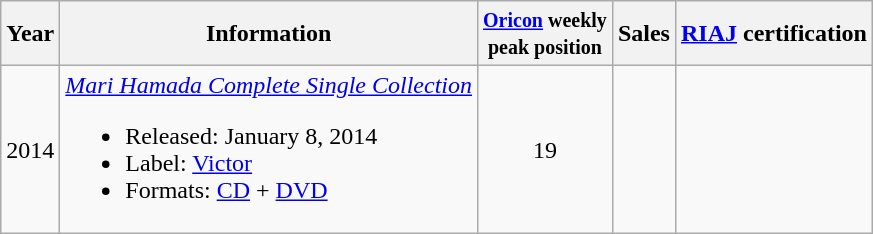<table class="wikitable">
<tr>
<th>Year</th>
<th>Information</th>
<th><small><a href='#'>Oricon</a> weekly<br>peak position</small></th>
<th>Sales<br></th>
<th><a href='#'>RIAJ</a> certification</th>
</tr>
<tr>
<td>2014</td>
<td><em><a href='#'>Mari Hamada Complete Single Collection</a></em><br><ul><li>Released: January 8, 2014</li><li>Label: <a href='#'>Victor</a></li><li>Formats: <a href='#'>CD</a> + <a href='#'>DVD</a></li></ul></td>
<td style="text-align:center;">19</td>
<td align="left"></td>
<td align="left"></td>
</tr>
</table>
